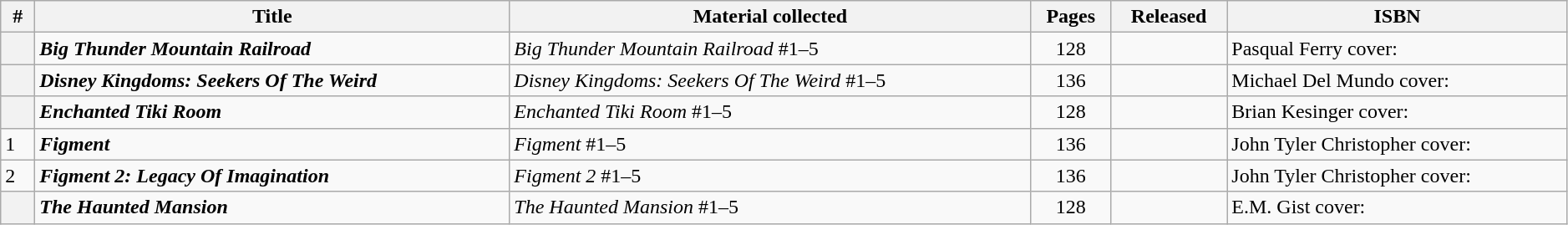<table class="wikitable sortable" width=99%>
<tr>
<th class="unsortable" width=20px>#</th>
<th>Title</th>
<th class="unsortable">Material collected</th>
<th>Pages</th>
<th>Released</th>
<th class="unsortable">ISBN</th>
</tr>
<tr>
<th style="background-color: light grey;"></th>
<td><strong><em>Big Thunder Mountain Railroad</em></strong></td>
<td><em>Big Thunder Mountain Railroad</em> #1–5</td>
<td style="text-align: center;">128</td>
<td></td>
<td>Pasqual Ferry cover: </td>
</tr>
<tr>
<th style="background-color: light grey;"></th>
<td><strong><em>Disney Kingdoms: Seekers Of The Weird</em></strong></td>
<td><em>Disney Kingdoms: Seekers Of The Weird</em> #1–5</td>
<td style="text-align: center;">136</td>
<td></td>
<td>Michael Del Mundo cover: </td>
</tr>
<tr>
<th style="background-color: light grey;"></th>
<td><strong><em>Enchanted Tiki Room</em></strong></td>
<td><em>Enchanted Tiki Room</em> #1–5</td>
<td style="text-align: center;">128</td>
<td></td>
<td>Brian Kesinger cover: </td>
</tr>
<tr>
<td>1</td>
<td><strong><em>Figment</em></strong></td>
<td><em>Figment</em> #1–5</td>
<td style="text-align: center;">136</td>
<td></td>
<td>John Tyler Christopher cover: </td>
</tr>
<tr>
<td>2</td>
<td><strong><em>Figment 2: Legacy Of Imagination</em></strong></td>
<td><em>Figment 2</em> #1–5</td>
<td style="text-align: center;">136</td>
<td></td>
<td>John Tyler Christopher cover: </td>
</tr>
<tr>
<th style="background-color: light grey;"></th>
<td><strong><em>The Haunted Mansion</em></strong></td>
<td><em>The Haunted Mansion</em> #1–5</td>
<td style="text-align: center;">128</td>
<td></td>
<td>E.M. Gist cover: </td>
</tr>
</table>
